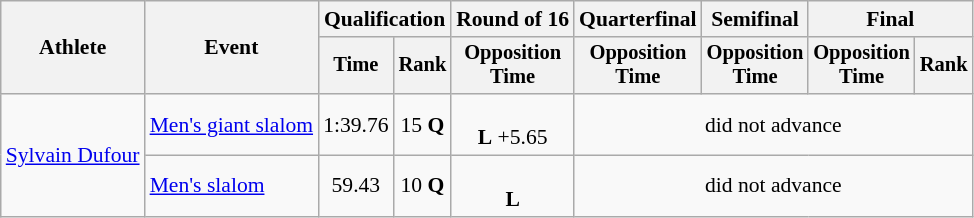<table class="wikitable" style="font-size:90%">
<tr>
<th rowspan="2">Athlete</th>
<th rowspan="2">Event</th>
<th colspan="2">Qualification</th>
<th>Round of 16</th>
<th>Quarterfinal</th>
<th>Semifinal</th>
<th colspan=2>Final</th>
</tr>
<tr style="font-size:95%">
<th>Time</th>
<th>Rank</th>
<th>Opposition<br>Time</th>
<th>Opposition<br>Time</th>
<th>Opposition<br>Time</th>
<th>Opposition<br>Time</th>
<th>Rank</th>
</tr>
<tr align=center>
<td align=left rowspan=2><a href='#'>Sylvain Dufour</a></td>
<td align=left><a href='#'>Men's giant slalom</a></td>
<td>1:39.76</td>
<td>15 <strong>Q</strong></td>
<td><br><strong>L</strong> +5.65</td>
<td colspan=4>did not advance</td>
</tr>
<tr align=center>
<td align=left><a href='#'>Men's slalom</a></td>
<td>59.43</td>
<td>10 <strong>Q</strong></td>
<td><br><strong>L</strong> </td>
<td colspan=4>did not advance</td>
</tr>
</table>
